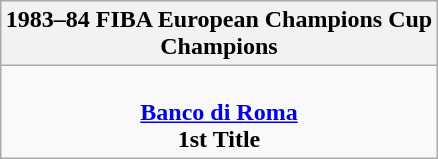<table class=wikitable style="text-align:center; margin:auto">
<tr>
<th>1983–84 FIBA European Champions Cup<br>Champions</th>
</tr>
<tr>
<td> <br> <strong><a href='#'>Banco di Roma</a></strong> <br> <strong>1st Title</strong></td>
</tr>
</table>
